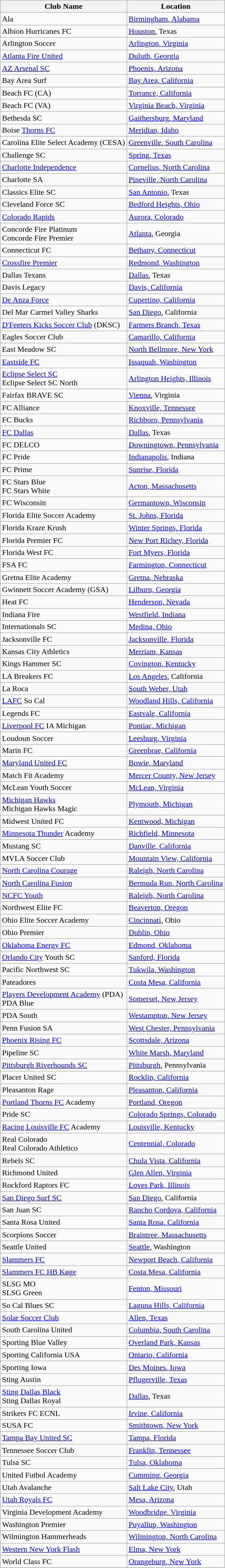<table class="wikitable">
<tr>
<th>Club Name</th>
<th>Location</th>
</tr>
<tr>
<td>Ala</td>
<td><a href='#'>Birmingham, Alabama</a></td>
</tr>
<tr>
<td>Albion Hurricanes FC</td>
<td><a href='#'>Houston</a>, Texas</td>
</tr>
<tr>
<td>Arlington Soccer</td>
<td><a href='#'>Arlington, Virginia</a></td>
</tr>
<tr>
<td><a href='#'>Atlanta Fire United</a></td>
<td><a href='#'>Duluth, Georgia</a></td>
</tr>
<tr>
<td><a href='#'>AZ Arsenal SC</a></td>
<td><a href='#'>Phoenix, Arizona</a></td>
</tr>
<tr>
<td>Bay Area Surf</td>
<td><a href='#'>Bay Area, California</a></td>
</tr>
<tr>
<td>Beach FC (CA)</td>
<td><a href='#'>Torrance, California</a></td>
</tr>
<tr>
<td>Beach FC (VA)</td>
<td><a href='#'>Virginia Beach, Virginia</a></td>
</tr>
<tr>
<td>Bethesda SC</td>
<td><a href='#'>Gaithersburg, Maryland</a></td>
</tr>
<tr>
<td>Boise <a href='#'>Thorns FC</a></td>
<td><a href='#'>Meridian, Idaho</a></td>
</tr>
<tr>
<td>Carolina Elite Select Academy (CESA)</td>
<td><a href='#'>Greenville, South Carolina</a></td>
</tr>
<tr>
<td>Challenge SC</td>
<td><a href='#'>Spring, Texas</a></td>
</tr>
<tr>
<td><a href='#'>Charlotte Independence</a></td>
<td><a href='#'>Cornelius, North Carolina</a></td>
</tr>
<tr>
<td>Charlotte SA</td>
<td><a href='#'>Pineville, North Carolina</a></td>
</tr>
<tr>
<td>Classics Elite SC</td>
<td><a href='#'>San Antonio</a>, Texas</td>
</tr>
<tr>
<td>Cleveland Force SC</td>
<td><a href='#'>Bedford Heights, Ohio</a></td>
</tr>
<tr>
<td><a href='#'>Colorado Rapids</a></td>
<td><a href='#'>Aurora, Colorado</a></td>
</tr>
<tr>
<td>Concorde Fire Platinum<br>Concorde Fire Premier</td>
<td><a href='#'>Atlanta</a>, Georgia</td>
</tr>
<tr>
<td>Connecticut FC</td>
<td><a href='#'>Bethany, Connecticut</a></td>
</tr>
<tr>
<td><a href='#'>Crossfire Premier</a></td>
<td><a href='#'>Redmond, Washington</a></td>
</tr>
<tr>
<td>Dallas Texans</td>
<td><a href='#'>Dallas</a>, Texas</td>
</tr>
<tr>
<td>Davis Legacy</td>
<td><a href='#'>Davis, California</a></td>
</tr>
<tr>
<td><a href='#'>De Anza Force</a></td>
<td><a href='#'>Cupertino, California</a></td>
</tr>
<tr>
<td>Del Mar Carmel Valley Sharks</td>
<td><a href='#'>San Diego</a>, California</td>
</tr>
<tr>
<td><a href='#'>D'Feeters Kicks Soccer Club</a> (DKSC)</td>
<td><a href='#'>Farmers Branch, Texas</a></td>
</tr>
<tr>
<td>Eagles Soccer Club</td>
<td><a href='#'>Camarillo, California</a></td>
</tr>
<tr>
<td>East Meadow SC</td>
<td><a href='#'>North Bellmore, New York</a></td>
</tr>
<tr>
<td><a href='#'>Eastside FC</a></td>
<td><a href='#'>Issaquah, Washington</a></td>
</tr>
<tr>
<td><a href='#'>Eclipse Select SC</a><br>Eclipse Select SC North</td>
<td><a href='#'>Arlington Heights, Illinois</a></td>
</tr>
<tr>
<td>Fairfax BRAVE SC</td>
<td><a href='#'>Vienna</a>, Virginia</td>
</tr>
<tr>
<td>FC Alliance</td>
<td><a href='#'>Knoxville, Tennessee</a></td>
</tr>
<tr>
<td>FC Bucks</td>
<td><a href='#'>Richboro, Pennsylvania</a></td>
</tr>
<tr>
<td><a href='#'>FC Dallas</a></td>
<td><a href='#'>Dallas</a>, Texas</td>
</tr>
<tr>
<td>FC DELCO</td>
<td><a href='#'>Downingtown, Pennsylvania</a></td>
</tr>
<tr>
<td>FC Pride</td>
<td><a href='#'>Indianapolis</a>, Indiana</td>
</tr>
<tr>
<td>FC Prime</td>
<td><a href='#'>Sunrise, Florida</a></td>
</tr>
<tr>
<td>FC Stars Blue<br>FC Stars White</td>
<td><a href='#'>Acton, Massachusetts</a></td>
</tr>
<tr>
<td>FC Wisconsin</td>
<td><a href='#'>Germantown, Wisconsin</a></td>
</tr>
<tr>
<td>Florida Elite Soccer Academy</td>
<td><a href='#'>St. Johns, Florida</a></td>
</tr>
<tr>
<td>Florida Kraze Krush</td>
<td><a href='#'>Winter Springs, Florida</a></td>
</tr>
<tr>
<td>Florida Premier FC</td>
<td><a href='#'>New Port Richey, Florida</a></td>
</tr>
<tr>
<td>Florida West FC</td>
<td><a href='#'>Fort Myers, Florida</a></td>
</tr>
<tr>
<td>FSA FC</td>
<td><a href='#'>Farmington, Connecticut</a></td>
</tr>
<tr>
<td>Gretna Elite Academy</td>
<td><a href='#'>Gretna, Nebraska</a></td>
</tr>
<tr>
<td>Gwinnett Soccer Academy (GSA)</td>
<td><a href='#'>Lilburn, Georgia</a></td>
</tr>
<tr>
<td>Heat FC</td>
<td><a href='#'>Henderson, Nevada</a></td>
</tr>
<tr>
<td>Indiana Fire</td>
<td><a href='#'>Westfield, Indiana</a></td>
</tr>
<tr>
<td>Internationals SC</td>
<td><a href='#'>Medina, Ohio</a></td>
</tr>
<tr>
<td>Jacksonville FC</td>
<td><a href='#'>Jacksonville, Florida</a></td>
</tr>
<tr>
<td>Kansas City Athletics</td>
<td><a href='#'>Merriam, Kansas</a></td>
</tr>
<tr>
<td>Kings Hammer SC</td>
<td><a href='#'>Covington, Kentucky</a></td>
</tr>
<tr>
<td>LA Breakers FC</td>
<td><a href='#'>Los Angeles</a>, California</td>
</tr>
<tr>
<td>La Roca</td>
<td><a href='#'>South Weber, Utah</a></td>
</tr>
<tr>
<td><a href='#'>LAFC</a> So Cal</td>
<td><a href='#'>Woodland Hills, California</a></td>
</tr>
<tr>
<td>Legends FC</td>
<td><a href='#'>Eastvale, California</a></td>
</tr>
<tr>
<td><a href='#'>Liverpool FC</a> IA Michigan</td>
<td><a href='#'>Pontiac, Michigan</a></td>
</tr>
<tr>
<td>Loudoun Soccer</td>
<td><a href='#'>Leesburg, Virginia</a></td>
</tr>
<tr>
<td>Marin FC</td>
<td><a href='#'>Greenbrae, California</a></td>
</tr>
<tr>
<td><a href='#'>Maryland United FC</a></td>
<td><a href='#'>Bowie, Maryland</a></td>
</tr>
<tr>
<td>Match Fit Academy</td>
<td><a href='#'>Mercer County, New Jersey</a></td>
</tr>
<tr>
<td>McLean Youth Soccer</td>
<td><a href='#'>McLean, Virginia</a></td>
</tr>
<tr>
<td><a href='#'>Michigan Hawks</a><br>Michigan Hawks Magic</td>
<td><a href='#'>Plymouth, Michigan</a></td>
</tr>
<tr>
<td>Midwest United FC</td>
<td><a href='#'>Kentwood, Michigan</a></td>
</tr>
<tr>
<td><a href='#'>Minnesota Thunder</a> Academy</td>
<td><a href='#'>Richfield, Minnesota</a></td>
</tr>
<tr>
<td>Mustang SC</td>
<td><a href='#'>Danville, California</a></td>
</tr>
<tr>
<td>MVLA Soccer Club</td>
<td><a href='#'>Mountain View, California</a></td>
</tr>
<tr>
<td><a href='#'>North Carolina Courage</a></td>
<td><a href='#'>Raleigh, North Carolina</a></td>
</tr>
<tr>
<td><a href='#'>North Carolina Fusion</a></td>
<td><a href='#'>Bermuda Run, North Carolina</a></td>
</tr>
<tr>
<td><a href='#'>NCFC Youth</a></td>
<td><a href='#'>Raleigh, North Carolina</a></td>
</tr>
<tr>
<td>Northwest Elite FC</td>
<td><a href='#'>Beaverton, Oregon</a></td>
</tr>
<tr>
<td>Ohio Elite Soccer Academy</td>
<td><a href='#'>Cincinnati</a>, Ohio</td>
</tr>
<tr>
<td>Ohio Premier</td>
<td><a href='#'>Dublin, Ohio</a></td>
</tr>
<tr>
<td><a href='#'>Oklahoma Energy FC</a></td>
<td><a href='#'>Edmond, Oklahoma</a></td>
</tr>
<tr>
<td><a href='#'>Orlando City</a> Youth SC</td>
<td><a href='#'>Sanford, Florida</a></td>
</tr>
<tr>
<td>Pacific Northwest SC</td>
<td><a href='#'>Tukwila, Washington</a></td>
</tr>
<tr>
<td>Pateadores</td>
<td><a href='#'>Costa Mesa, California</a></td>
</tr>
<tr>
<td><a href='#'>Players Development Academy</a> (PDA)<br>PDA Blue</td>
<td><a href='#'>Somerset, New Jersey</a></td>
</tr>
<tr>
<td>PDA South</td>
<td><a href='#'>Westampton, New Jersey</a></td>
</tr>
<tr>
<td>Penn Fusion SA</td>
<td><a href='#'>West Chester, Pennsylvania</a></td>
</tr>
<tr>
<td><a href='#'>Phoenix Rising FC</a></td>
<td><a href='#'>Scottsdale, Arizona</a></td>
</tr>
<tr>
<td>Pipeline SC</td>
<td><a href='#'>White Marsh, Maryland</a></td>
</tr>
<tr>
<td><a href='#'>Pittsburgh Riverhounds SC</a></td>
<td><a href='#'>Pittsburgh</a>, Pennsylvania</td>
</tr>
<tr>
<td>Placer United SC</td>
<td><a href='#'>Rocklin, California</a></td>
</tr>
<tr>
<td>Pleasanton Rage</td>
<td><a href='#'>Pleasanton, California</a></td>
</tr>
<tr>
<td><a href='#'>Portland Thorns FC</a> Academy</td>
<td><a href='#'>Portland, Oregon</a></td>
</tr>
<tr>
<td>Pride SC</td>
<td><a href='#'>Colorado Springs, Colorado</a></td>
</tr>
<tr>
<td><a href='#'>Racing Louisville FC</a> Academy</td>
<td><a href='#'>Louisville, Kentucky</a></td>
</tr>
<tr>
<td>Real Colorado<br>Real Colorado Athletico</td>
<td><a href='#'>Centennial, Colorado</a></td>
</tr>
<tr>
<td>Rebels SC</td>
<td><a href='#'>Chula Vista, California</a></td>
</tr>
<tr>
<td>Richmond United</td>
<td><a href='#'>Glen Allen, Virginia</a></td>
</tr>
<tr>
<td>Rockford Raptors FC</td>
<td><a href='#'>Loves Park, Illinois</a></td>
</tr>
<tr>
<td><a href='#'>San Diego Surf SC</a></td>
<td><a href='#'>San Diego</a>, California</td>
</tr>
<tr>
<td>San Juan SC</td>
<td><a href='#'>Rancho Cordova, California</a></td>
</tr>
<tr>
<td>Santa Rosa United</td>
<td><a href='#'>Santa Rosa, California</a></td>
</tr>
<tr>
<td>Scorpions Soccer</td>
<td><a href='#'>Braintree, Massachusetts</a></td>
</tr>
<tr>
<td>Seattle United</td>
<td><a href='#'>Seattle</a>, Washington</td>
</tr>
<tr>
<td><a href='#'>Slammers FC</a></td>
<td><a href='#'>Newport Beach, California</a></td>
</tr>
<tr>
<td><a href='#'>Slammers FC HB Køge</a></td>
<td><a href='#'>Costa Mesa, California</a></td>
</tr>
<tr>
<td>SLSG MO<br>SLSG Green</td>
<td><a href='#'>Fenton, Missouri</a></td>
</tr>
<tr>
<td>So Cal Blues SC</td>
<td><a href='#'>Laguna Hills, California</a></td>
</tr>
<tr>
<td><a href='#'>Solar Soccer Club</a></td>
<td><a href='#'>Allen, Texas</a></td>
</tr>
<tr>
<td>South Carolina United</td>
<td><a href='#'>Columbia, South Carolina</a></td>
</tr>
<tr>
<td>Sporting Blue Valley</td>
<td><a href='#'>Overland Park, Kansas</a></td>
</tr>
<tr>
<td>Sporting California USA</td>
<td><a href='#'>Ontario, California</a></td>
</tr>
<tr>
<td>Sporting Iowa</td>
<td><a href='#'>Des Moines, Iowa</a></td>
</tr>
<tr>
<td>Sting Austin</td>
<td><a href='#'>Pflugerville, Texas</a></td>
</tr>
<tr>
<td><a href='#'>Sting Dallas Black</a><br>Sting Dallas Royal</td>
<td><a href='#'>Dallas</a>, Texas</td>
</tr>
<tr>
<td>Strikers FC ECNL</td>
<td><a href='#'>Irvine, California</a></td>
</tr>
<tr>
<td>SUSA FC</td>
<td><a href='#'>Smithtown, New York</a></td>
</tr>
<tr>
<td><a href='#'>Tampa Bay United SC</a></td>
<td><a href='#'>Tampa, Florida</a></td>
</tr>
<tr>
<td>Tennessee Soccer Club</td>
<td><a href='#'>Franklin, Tennessee</a></td>
</tr>
<tr>
<td>Tulsa SC</td>
<td><a href='#'>Tulsa, Oklahoma</a></td>
</tr>
<tr>
<td>United Futbol Academy</td>
<td><a href='#'>Cumming, Georgia</a></td>
</tr>
<tr>
<td>Utah Avalanche</td>
<td><a href='#'>Salt Lake City</a>, Utah</td>
</tr>
<tr>
<td><a href='#'>Utah Royals FC</a></td>
<td><a href='#'>Mesa, Arizona</a></td>
</tr>
<tr>
<td>Virginia Development Academy</td>
<td><a href='#'>Woodbridge, Virginia</a></td>
</tr>
<tr>
<td>Washington Premier</td>
<td><a href='#'>Puyallup, Washington</a></td>
</tr>
<tr>
<td>Wilmington Hammerheads</td>
<td><a href='#'>Wilmington, North Carolina</a></td>
</tr>
<tr>
<td><a href='#'>Western New York Flash</a></td>
<td><a href='#'>Elma, New York</a></td>
</tr>
<tr>
<td>World Class FC</td>
<td><a href='#'>Orangeburg, New York</a></td>
</tr>
<tr>
</tr>
</table>
